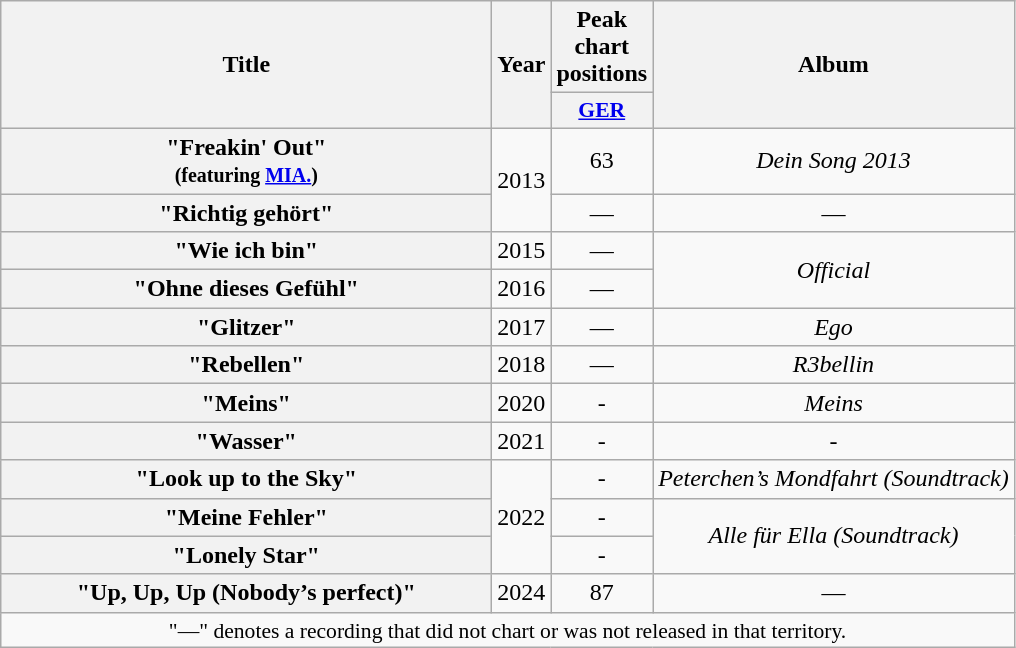<table class="wikitable plainrowheaders" style="text-align:center;">
<tr>
<th scope="col" rowspan="2" style="width:20em;">Title</th>
<th scope="col" rowspan="2">Year</th>
<th scope="col">Peak chart positions</th>
<th scope="col" rowspan="2">Album</th>
</tr>
<tr>
<th scope="col" style="width:3em;font-size:90%;"><a href='#'>GER</a><br></th>
</tr>
<tr>
<th scope="row">"Freakin' Out" <br><small>(featuring <a href='#'>MIA.</a>)</small></th>
<td rowspan="2">2013</td>
<td>63</td>
<td><em>Dein Song 2013</em></td>
</tr>
<tr>
<th scope="row">"Richtig gehört"</th>
<td>—</td>
<td>—</td>
</tr>
<tr>
<th scope="row">"Wie ich bin"</th>
<td>2015</td>
<td>—</td>
<td rowspan="2"><em>Official</em></td>
</tr>
<tr>
<th scope="row">"Ohne dieses Gefühl"</th>
<td>2016</td>
<td>—</td>
</tr>
<tr>
<th scope="row">"Glitzer"</th>
<td>2017</td>
<td>—</td>
<td><em>Ego</em></td>
</tr>
<tr>
<th scope="row">"Rebellen"</th>
<td>2018</td>
<td>—</td>
<td><em>R3bellin</em></td>
</tr>
<tr>
<th scope="row">"Meins"</th>
<td>2020</td>
<td>-</td>
<td><em>Meins</em></td>
</tr>
<tr>
<th scope="row">"Wasser"</th>
<td>2021</td>
<td>-</td>
<td>-</td>
</tr>
<tr>
<th scope="row">"Look up to the Sky"</th>
<td rowspan="3">2022</td>
<td>-</td>
<td><em>Peterchen’s Mondfahrt (Soundtrack)</em></td>
</tr>
<tr>
<th scope="row">"Meine Fehler"</th>
<td>-</td>
<td rowspan="2"><em>Alle für Ella (Soundtrack)</em></td>
</tr>
<tr>
<th scope="row">"Lonely Star"</th>
<td>-</td>
</tr>
<tr>
<th scope="row">"Up, Up, Up (Nobody’s perfect)"</th>
<td>2024</td>
<td>87</td>
<td>—</td>
</tr>
<tr>
<td colspan="7" style="font-size:90%">"—" denotes a recording that did not chart or was not released in that territory.</td>
</tr>
</table>
